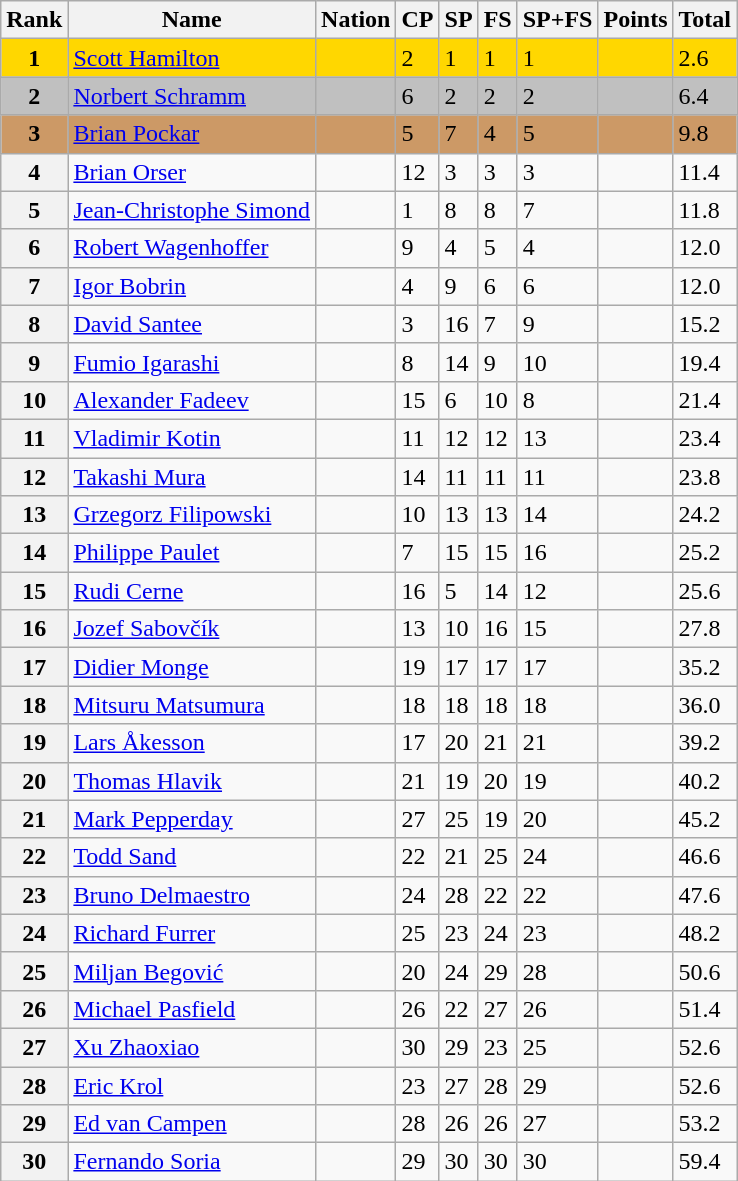<table class="wikitable">
<tr>
<th>Rank</th>
<th>Name</th>
<th>Nation</th>
<th>CP</th>
<th>SP</th>
<th>FS</th>
<th>SP+FS</th>
<th>Points</th>
<th>Total</th>
</tr>
<tr bgcolor=gold>
<td align=center><strong>1</strong></td>
<td><a href='#'>Scott Hamilton</a></td>
<td></td>
<td>2</td>
<td>1</td>
<td>1</td>
<td>1</td>
<td></td>
<td>2.6</td>
</tr>
<tr bgcolor=silver>
<td align=center><strong>2</strong></td>
<td><a href='#'>Norbert Schramm</a></td>
<td></td>
<td>6</td>
<td>2</td>
<td>2</td>
<td>2</td>
<td></td>
<td>6.4</td>
</tr>
<tr bgcolor=cc9966>
<td align=center><strong>3</strong></td>
<td><a href='#'>Brian Pockar</a></td>
<td></td>
<td>5</td>
<td>7</td>
<td>4</td>
<td>5</td>
<td></td>
<td>9.8</td>
</tr>
<tr>
<th>4</th>
<td><a href='#'>Brian Orser</a></td>
<td></td>
<td>12</td>
<td>3</td>
<td>3</td>
<td>3</td>
<td></td>
<td>11.4</td>
</tr>
<tr>
<th>5</th>
<td><a href='#'>Jean-Christophe Simond</a></td>
<td></td>
<td>1</td>
<td>8</td>
<td>8</td>
<td>7</td>
<td></td>
<td>11.8</td>
</tr>
<tr>
<th>6</th>
<td><a href='#'>Robert Wagenhoffer</a></td>
<td></td>
<td>9</td>
<td>4</td>
<td>5</td>
<td>4</td>
<td></td>
<td>12.0</td>
</tr>
<tr>
<th>7</th>
<td><a href='#'>Igor Bobrin</a></td>
<td></td>
<td>4</td>
<td>9</td>
<td>6</td>
<td>6</td>
<td></td>
<td>12.0</td>
</tr>
<tr>
<th>8</th>
<td><a href='#'>David Santee</a></td>
<td></td>
<td>3</td>
<td>16</td>
<td>7</td>
<td>9</td>
<td></td>
<td>15.2</td>
</tr>
<tr>
<th>9</th>
<td><a href='#'>Fumio Igarashi</a></td>
<td></td>
<td>8</td>
<td>14</td>
<td>9</td>
<td>10</td>
<td></td>
<td>19.4</td>
</tr>
<tr>
<th>10</th>
<td><a href='#'>Alexander Fadeev</a></td>
<td></td>
<td>15</td>
<td>6</td>
<td>10</td>
<td>8</td>
<td></td>
<td>21.4</td>
</tr>
<tr>
<th>11</th>
<td><a href='#'>Vladimir Kotin</a></td>
<td></td>
<td>11</td>
<td>12</td>
<td>12</td>
<td>13</td>
<td></td>
<td>23.4</td>
</tr>
<tr>
<th>12</th>
<td><a href='#'>Takashi Mura</a></td>
<td></td>
<td>14</td>
<td>11</td>
<td>11</td>
<td>11</td>
<td></td>
<td>23.8</td>
</tr>
<tr>
<th>13</th>
<td><a href='#'>Grzegorz Filipowski</a></td>
<td></td>
<td>10</td>
<td>13</td>
<td>13</td>
<td>14</td>
<td></td>
<td>24.2</td>
</tr>
<tr>
<th>14</th>
<td><a href='#'>Philippe Paulet</a></td>
<td></td>
<td>7</td>
<td>15</td>
<td>15</td>
<td>16</td>
<td></td>
<td>25.2</td>
</tr>
<tr>
<th>15</th>
<td><a href='#'>Rudi Cerne</a></td>
<td></td>
<td>16</td>
<td>5</td>
<td>14</td>
<td>12</td>
<td></td>
<td>25.6</td>
</tr>
<tr>
<th>16</th>
<td><a href='#'>Jozef Sabovčík</a></td>
<td></td>
<td>13</td>
<td>10</td>
<td>16</td>
<td>15</td>
<td></td>
<td>27.8</td>
</tr>
<tr>
<th>17</th>
<td><a href='#'>Didier Monge</a></td>
<td></td>
<td>19</td>
<td>17</td>
<td>17</td>
<td>17</td>
<td></td>
<td>35.2</td>
</tr>
<tr>
<th>18</th>
<td><a href='#'>Mitsuru Matsumura</a></td>
<td></td>
<td>18</td>
<td>18</td>
<td>18</td>
<td>18</td>
<td></td>
<td>36.0</td>
</tr>
<tr>
<th>19</th>
<td><a href='#'>Lars Åkesson</a></td>
<td></td>
<td>17</td>
<td>20</td>
<td>21</td>
<td>21</td>
<td></td>
<td>39.2</td>
</tr>
<tr>
<th>20</th>
<td><a href='#'>Thomas Hlavik</a></td>
<td></td>
<td>21</td>
<td>19</td>
<td>20</td>
<td>19</td>
<td></td>
<td>40.2</td>
</tr>
<tr>
<th>21</th>
<td><a href='#'>Mark Pepperday</a></td>
<td></td>
<td>27</td>
<td>25</td>
<td>19</td>
<td>20</td>
<td></td>
<td>45.2</td>
</tr>
<tr>
<th>22</th>
<td><a href='#'>Todd Sand</a></td>
<td></td>
<td>22</td>
<td>21</td>
<td>25</td>
<td>24</td>
<td></td>
<td>46.6</td>
</tr>
<tr>
<th>23</th>
<td><a href='#'>Bruno Delmaestro</a></td>
<td></td>
<td>24</td>
<td>28</td>
<td>22</td>
<td>22</td>
<td></td>
<td>47.6</td>
</tr>
<tr>
<th>24</th>
<td><a href='#'>Richard Furrer</a></td>
<td></td>
<td>25</td>
<td>23</td>
<td>24</td>
<td>23</td>
<td></td>
<td>48.2</td>
</tr>
<tr>
<th>25</th>
<td><a href='#'>Miljan Begović</a></td>
<td></td>
<td>20</td>
<td>24</td>
<td>29</td>
<td>28</td>
<td></td>
<td>50.6</td>
</tr>
<tr>
<th>26</th>
<td><a href='#'>Michael Pasfield</a></td>
<td></td>
<td>26</td>
<td>22</td>
<td>27</td>
<td>26</td>
<td></td>
<td>51.4</td>
</tr>
<tr>
<th>27</th>
<td><a href='#'>Xu Zhaoxiao</a></td>
<td></td>
<td>30</td>
<td>29</td>
<td>23</td>
<td>25</td>
<td></td>
<td>52.6</td>
</tr>
<tr>
<th>28</th>
<td><a href='#'>Eric Krol</a></td>
<td></td>
<td>23</td>
<td>27</td>
<td>28</td>
<td>29</td>
<td></td>
<td>52.6</td>
</tr>
<tr>
<th>29</th>
<td><a href='#'>Ed van Campen</a></td>
<td></td>
<td>28</td>
<td>26</td>
<td>26</td>
<td>27</td>
<td></td>
<td>53.2</td>
</tr>
<tr>
<th>30</th>
<td><a href='#'>Fernando Soria</a></td>
<td></td>
<td>29</td>
<td>30</td>
<td>30</td>
<td>30</td>
<td></td>
<td>59.4</td>
</tr>
</table>
